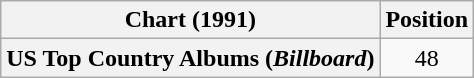<table class="wikitable plainrowheaders" style="text-align:center">
<tr>
<th scope="col">Chart (1991)</th>
<th scope="col">Position</th>
</tr>
<tr>
<th scope="row">US Top Country Albums (<em>Billboard</em>)</th>
<td>48</td>
</tr>
</table>
